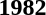<table>
<tr>
<td><strong>1982</strong><br></td>
</tr>
</table>
